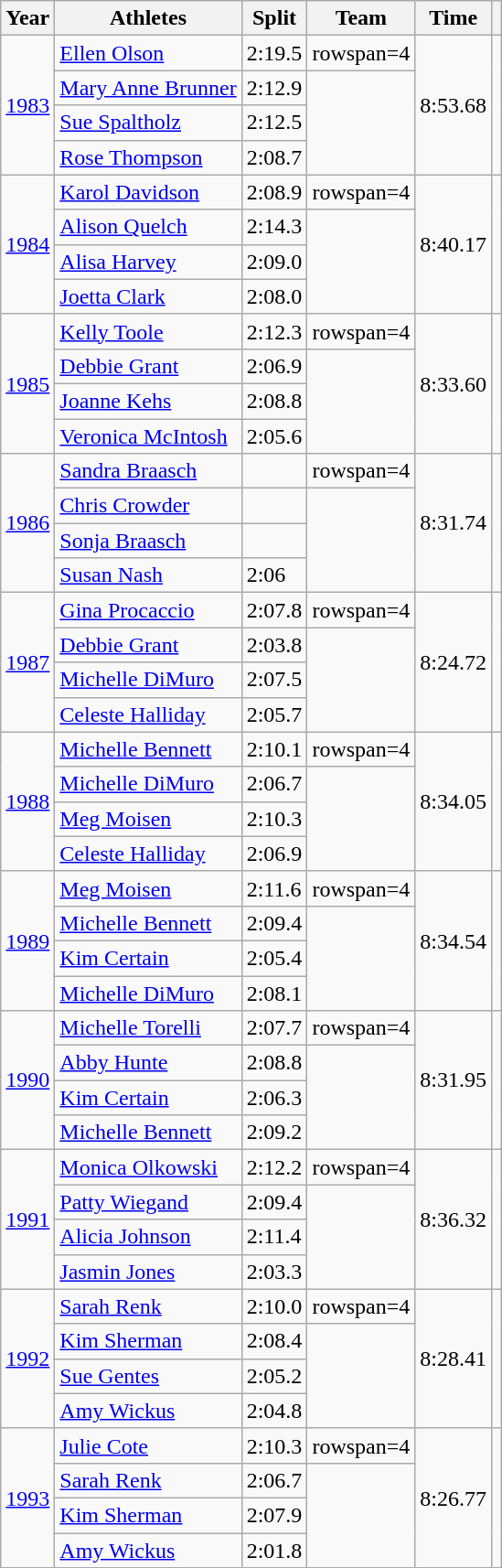<table class="wikitable sortable">
<tr>
<th>Year</th>
<th>Athletes</th>
<th>Split</th>
<th>Team</th>
<th>Time</th>
<th class=unsortable></th>
</tr>
<tr>
<td rowspan=4><a href='#'>1983</a></td>
<td><a href='#'>Ellen Olson</a></td>
<td>2:19.5 </td>
<td>rowspan=4 </td>
<td rowspan=4>8:53.68 </td>
<td rowspan=4></td>
</tr>
<tr>
<td><a href='#'>Mary Anne Brunner</a></td>
<td>2:12.9 </td>
</tr>
<tr>
<td><a href='#'>Sue Spaltholz</a></td>
<td>2:12.5 </td>
</tr>
<tr>
<td><a href='#'>Rose Thompson</a></td>
<td>2:08.7 </td>
</tr>
<tr>
<td rowspan=4><a href='#'>1984</a></td>
<td><a href='#'>Karol Davidson</a></td>
<td>2:08.9</td>
<td>rowspan=4 </td>
<td rowspan=4>8:40.17</td>
<td rowspan=4></td>
</tr>
<tr>
<td><a href='#'>Alison Quelch</a></td>
<td>2:14.3</td>
</tr>
<tr>
<td><a href='#'>Alisa Harvey</a></td>
<td>2:09.0</td>
</tr>
<tr>
<td><a href='#'>Joetta Clark</a></td>
<td>2:08.0</td>
</tr>
<tr>
<td rowspan=4><a href='#'>1985</a></td>
<td><a href='#'>Kelly Toole</a></td>
<td>2:12.3</td>
<td>rowspan=4 </td>
<td rowspan=4>8:33.60</td>
<td rowspan=4></td>
</tr>
<tr>
<td><a href='#'>Debbie Grant</a></td>
<td>2:06.9</td>
</tr>
<tr>
<td><a href='#'>Joanne Kehs</a></td>
<td>2:08.8</td>
</tr>
<tr>
<td><a href='#'>Veronica McIntosh</a></td>
<td>2:05.6</td>
</tr>
<tr>
<td rowspan=4><a href='#'>1986</a></td>
<td><a href='#'>Sandra Braasch</a></td>
<td></td>
<td>rowspan=4 </td>
<td rowspan=4>8:31.74</td>
<td rowspan=4></td>
</tr>
<tr>
<td><a href='#'>Chris Crowder</a></td>
<td></td>
</tr>
<tr>
<td><a href='#'>Sonja Braasch</a></td>
<td></td>
</tr>
<tr>
<td><a href='#'>Susan Nash</a></td>
<td>2:06</td>
</tr>
<tr>
<td rowspan=4><a href='#'>1987</a></td>
<td><a href='#'>Gina Procaccio</a></td>
<td>2:07.8</td>
<td>rowspan=4 </td>
<td rowspan=4>8:24.72</td>
<td rowspan=4><br></td>
</tr>
<tr>
<td><a href='#'>Debbie Grant</a></td>
<td>2:03.8</td>
</tr>
<tr>
<td><a href='#'>Michelle DiMuro</a></td>
<td>2:07.5</td>
</tr>
<tr>
<td><a href='#'>Celeste Halliday</a></td>
<td>2:05.7</td>
</tr>
<tr>
<td rowspan=4><a href='#'>1988</a></td>
<td><a href='#'>Michelle Bennett</a></td>
<td>2:10.1</td>
<td>rowspan=4 </td>
<td rowspan=4>8:34.05</td>
<td rowspan=4></td>
</tr>
<tr>
<td><a href='#'>Michelle DiMuro</a></td>
<td>2:06.7</td>
</tr>
<tr>
<td><a href='#'>Meg Moisen</a></td>
<td>2:10.3</td>
</tr>
<tr>
<td><a href='#'>Celeste Halliday</a></td>
<td>2:06.9</td>
</tr>
<tr>
<td rowspan=4><a href='#'>1989</a></td>
<td><a href='#'>Meg Moisen</a></td>
<td>2:11.6</td>
<td>rowspan=4 </td>
<td rowspan=4>8:34.54</td>
<td rowspan=4></td>
</tr>
<tr>
<td><a href='#'>Michelle Bennett</a></td>
<td>2:09.4</td>
</tr>
<tr>
<td><a href='#'>Kim Certain</a></td>
<td>2:05.4</td>
</tr>
<tr>
<td><a href='#'>Michelle DiMuro</a></td>
<td>2:08.1</td>
</tr>
<tr>
<td rowspan=4><a href='#'>1990</a></td>
<td><a href='#'>Michelle Torelli</a></td>
<td>2:07.7</td>
<td>rowspan=4 </td>
<td rowspan=4>8:31.95</td>
<td rowspan=4></td>
</tr>
<tr>
<td><a href='#'>Abby Hunte</a></td>
<td>2:08.8</td>
</tr>
<tr>
<td><a href='#'>Kim Certain</a></td>
<td>2:06.3</td>
</tr>
<tr>
<td><a href='#'>Michelle Bennett</a></td>
<td>2:09.2</td>
</tr>
<tr>
<td rowspan=4><a href='#'>1991</a></td>
<td><a href='#'>Monica Olkowski</a></td>
<td>2:12.2</td>
<td>rowspan=4 </td>
<td rowspan=4>8:36.32</td>
<td rowspan=4><br></td>
</tr>
<tr>
<td><a href='#'>Patty Wiegand</a></td>
<td>2:09.4</td>
</tr>
<tr>
<td><a href='#'>Alicia Johnson</a></td>
<td>2:11.4</td>
</tr>
<tr>
<td><a href='#'>Jasmin Jones</a></td>
<td>2:03.3</td>
</tr>
<tr>
<td rowspan=4><a href='#'>1992</a></td>
<td><a href='#'>Sarah Renk</a></td>
<td>2:10.0</td>
<td>rowspan=4 </td>
<td rowspan=4>8:28.41</td>
<td rowspan=4></td>
</tr>
<tr>
<td><a href='#'>Kim Sherman</a></td>
<td>2:08.4</td>
</tr>
<tr>
<td><a href='#'>Sue Gentes</a></td>
<td>2:05.2</td>
</tr>
<tr>
<td><a href='#'>Amy Wickus</a></td>
<td>2:04.8</td>
</tr>
<tr>
<td rowspan=4><a href='#'>1993</a></td>
<td><a href='#'>Julie Cote</a></td>
<td>2:10.3</td>
<td>rowspan=4 </td>
<td rowspan=4>8:26.77</td>
<td rowspan=4></td>
</tr>
<tr>
<td><a href='#'>Sarah Renk</a></td>
<td>2:06.7</td>
</tr>
<tr>
<td><a href='#'>Kim Sherman</a></td>
<td>2:07.9</td>
</tr>
<tr>
<td><a href='#'>Amy Wickus</a></td>
<td>2:01.8</td>
</tr>
</table>
